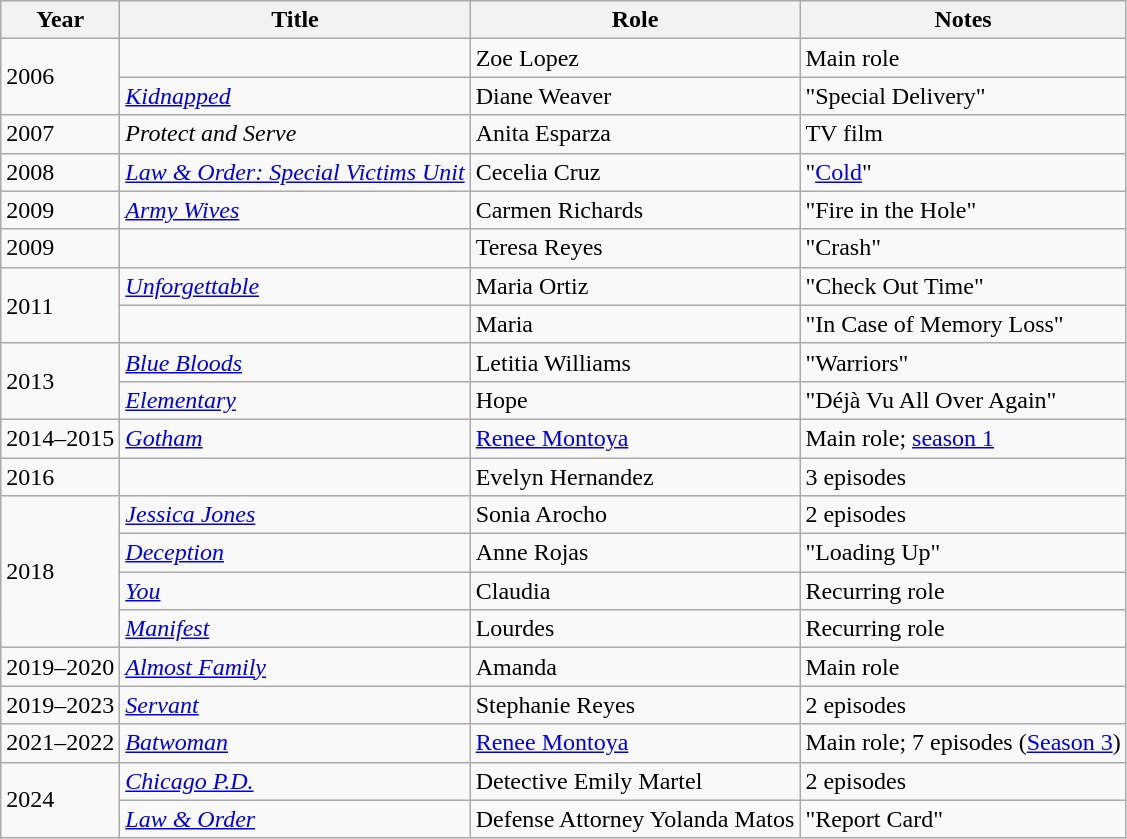<table class="wikitable sortable">
<tr>
<th>Year</th>
<th>Title</th>
<th>Role</th>
<th class="unsortable">Notes</th>
</tr>
<tr>
<td rowspan="2">2006</td>
<td><em></em></td>
<td>Zoe Lopez</td>
<td>Main role</td>
</tr>
<tr>
<td><em><a href='#'>Kidnapped</a></em></td>
<td>Diane Weaver</td>
<td>"Special Delivery"</td>
</tr>
<tr>
<td>2007</td>
<td><em>Protect and Serve</em></td>
<td>Anita Esparza</td>
<td>TV film</td>
</tr>
<tr>
<td>2008</td>
<td><em><a href='#'>Law & Order: Special Victims Unit</a></em></td>
<td>Cecelia Cruz</td>
<td>"<a href='#'>Cold</a>"</td>
</tr>
<tr>
<td>2009</td>
<td><em><a href='#'>Army Wives</a></em></td>
<td>Carmen Richards</td>
<td>"Fire in the Hole"</td>
</tr>
<tr>
<td>2009</td>
<td><em></em></td>
<td>Teresa Reyes</td>
<td>"Crash"</td>
</tr>
<tr>
<td rowspan="2">2011</td>
<td><em><a href='#'>Unforgettable</a></em></td>
<td>Maria Ortiz</td>
<td>"Check Out Time"</td>
</tr>
<tr>
<td><em></em></td>
<td>Maria</td>
<td>"In Case of Memory Loss"</td>
</tr>
<tr>
<td rowspan="2">2013</td>
<td><em><a href='#'>Blue Bloods</a></em></td>
<td>Letitia Williams</td>
<td>"Warriors"</td>
</tr>
<tr>
<td><em><a href='#'>Elementary</a></em></td>
<td>Hope</td>
<td>"Déjà Vu All Over Again"</td>
</tr>
<tr>
<td>2014–2015</td>
<td><em><a href='#'>Gotham</a></em></td>
<td><a href='#'>Renee Montoya</a></td>
<td>Main role; <a href='#'>season 1</a></td>
</tr>
<tr>
<td>2016</td>
<td><em></em></td>
<td>Evelyn Hernandez</td>
<td>3 episodes</td>
</tr>
<tr>
<td rowspan="4">2018</td>
<td><em><a href='#'>Jessica Jones</a></em></td>
<td>Sonia Arocho</td>
<td>2 episodes</td>
</tr>
<tr>
<td><em><a href='#'>Deception</a></em></td>
<td>Anne Rojas</td>
<td>"Loading Up"</td>
</tr>
<tr>
<td><em><a href='#'>You</a></em></td>
<td>Claudia</td>
<td>Recurring role</td>
</tr>
<tr>
<td><em><a href='#'>Manifest</a></em></td>
<td>Lourdes</td>
<td>Recurring role</td>
</tr>
<tr>
<td>2019–2020</td>
<td><em><a href='#'>Almost Family</a></em></td>
<td>Amanda</td>
<td>Main role</td>
</tr>
<tr>
<td>2019–2023</td>
<td><em><a href='#'>Servant</a></em></td>
<td>Stephanie Reyes</td>
<td>2 episodes</td>
</tr>
<tr>
<td>2021–2022</td>
<td><em><a href='#'>Batwoman</a></em></td>
<td><a href='#'>Renee Montoya</a></td>
<td>Main role; 7 episodes (<a href='#'>Season 3</a>)</td>
</tr>
<tr>
<td rowspan="2">2024</td>
<td><em><a href='#'>Chicago P.D.</a></em></td>
<td>Detective Emily Martel</td>
<td>2 episodes</td>
</tr>
<tr>
<td><em><a href='#'>Law & Order</a></em></td>
<td>Defense Attorney Yolanda Matos</td>
<td>"Report Card"</td>
</tr>
</table>
